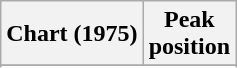<table class="wikitable sortable plainrowheaders" style="text-align:center">
<tr>
<th scope="col">Chart (1975)</th>
<th scope="col">Peak<br> position</th>
</tr>
<tr>
</tr>
<tr>
</tr>
</table>
